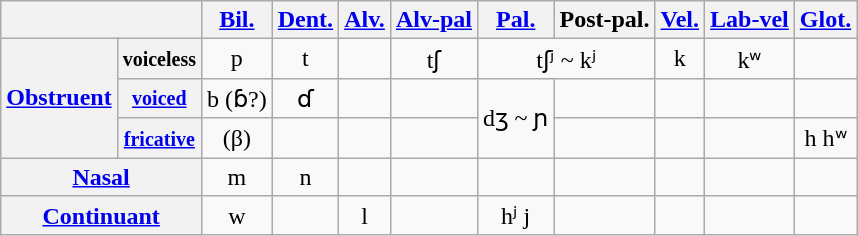<table class="wikitable IPA" style="text-align:center">
<tr>
<th colspan="2"></th>
<th><a href='#'>Bil.</a></th>
<th><a href='#'>Dent.</a></th>
<th><a href='#'>Alv.</a></th>
<th><a href='#'>Alv-pal</a></th>
<th><a href='#'>Pal.</a></th>
<th>Post-pal.</th>
<th><a href='#'>Vel.</a></th>
<th><a href='#'>Lab-vel</a></th>
<th><a href='#'>Glot.</a></th>
</tr>
<tr align="center">
<th rowspan="3" align="left"><a href='#'>Obstruent</a></th>
<th><small>voiceless</small></th>
<td>p</td>
<td>t</td>
<td></td>
<td>tʃ</td>
<td colspan=2>tʃʲ ~ kʲ</td>
<td>k</td>
<td>kʷ</td>
<td></td>
</tr>
<tr align="center">
<th><a href='#'><small>voiced</small></a></th>
<td>b (ɓ?)</td>
<td>ɗ</td>
<td></td>
<td></td>
<td rowspan=2>dʒ ~ ɲ</td>
<td></td>
<td></td>
<td></td>
<td></td>
</tr>
<tr align="center">
<th><a href='#'><small>fricative</small></a></th>
<td>(β)</td>
<td></td>
<td></td>
<td></td>
<td></td>
<td></td>
<td></td>
<td>h hʷ</td>
</tr>
<tr align="center">
<th colspan="2" align="left"><a href='#'>Nasal</a></th>
<td>m</td>
<td>n</td>
<td></td>
<td></td>
<td></td>
<td></td>
<td></td>
<td></td>
<td></td>
</tr>
<tr align="center">
<th colspan="2" align="left"><a href='#'>Continuant</a></th>
<td>w</td>
<td></td>
<td>l</td>
<td></td>
<td>hʲ j</td>
<td></td>
<td></td>
<td></td>
<td></td>
</tr>
</table>
